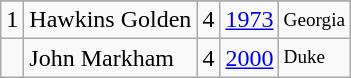<table class="wikitable">
<tr>
</tr>
<tr>
<td>1</td>
<td>Hawkins Golden</td>
<td>4</td>
<td><a href='#'>1973</a></td>
<td style="font-size:80%;">Georgia</td>
</tr>
<tr>
<td></td>
<td>John Markham</td>
<td>4</td>
<td><a href='#'>2000</a></td>
<td style="font-size:80%;">Duke</td>
</tr>
</table>
